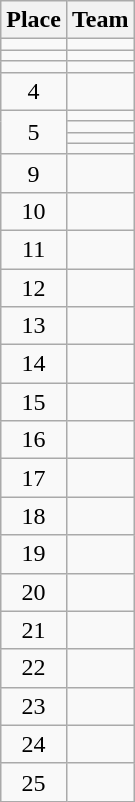<table class="wikitable">
<tr>
<th>Place</th>
<th>Team</th>
</tr>
<tr>
<td align=center></td>
<td></td>
</tr>
<tr>
<td align=center></td>
<td></td>
</tr>
<tr>
<td align=center></td>
<td></td>
</tr>
<tr>
<td align=center>4</td>
<td></td>
</tr>
<tr>
<td align=center rowspan="4">5</td>
<td></td>
</tr>
<tr>
<td></td>
</tr>
<tr>
<td></td>
</tr>
<tr>
<td></td>
</tr>
<tr>
<td align=center>9</td>
<td></td>
</tr>
<tr>
<td align=center>10</td>
<td></td>
</tr>
<tr>
<td align=center>11</td>
<td></td>
</tr>
<tr>
<td align=center>12</td>
<td></td>
</tr>
<tr>
<td align=center>13</td>
<td></td>
</tr>
<tr>
<td align=center>14</td>
<td></td>
</tr>
<tr>
<td align=center>15</td>
<td></td>
</tr>
<tr>
<td align=center>16</td>
<td></td>
</tr>
<tr>
<td align=center>17</td>
<td></td>
</tr>
<tr>
<td align=center>18</td>
<td></td>
</tr>
<tr>
<td align=center>19</td>
<td></td>
</tr>
<tr>
<td align=center>20</td>
<td></td>
</tr>
<tr>
<td align=center>21</td>
<td></td>
</tr>
<tr>
<td align=center>22</td>
<td></td>
</tr>
<tr>
<td align=center>23</td>
<td></td>
</tr>
<tr>
<td align=center>24</td>
<td></td>
</tr>
<tr>
<td align=center>25</td>
<td></td>
</tr>
</table>
